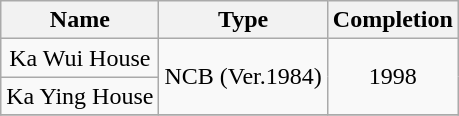<table class="wikitable" style="text-align: center">
<tr>
<th>Name</th>
<th>Type</th>
<th>Completion</th>
</tr>
<tr>
<td>Ka Wui House</td>
<td rowspan="2">NCB (Ver.1984)</td>
<td rowspan="2">1998</td>
</tr>
<tr>
<td>Ka Ying House</td>
</tr>
<tr>
</tr>
</table>
